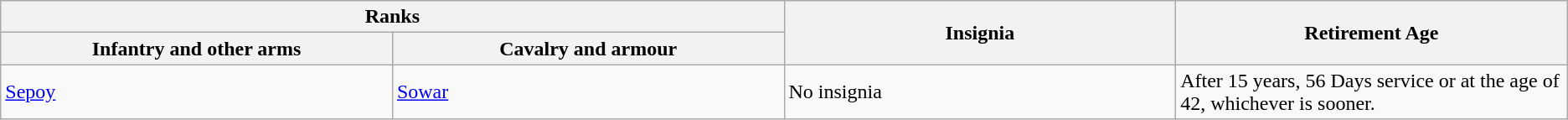<table class="wikitable">
<tr>
<th width=25%; colspan=2>Ranks</th>
<th width=25%; rowspan=2>Insignia</th>
<th width=25%; rowspan=2>Retirement Age</th>
</tr>
<tr>
<th width=25%;>Infantry and other arms</th>
<th width=25%;>Cavalry and armour</th>
</tr>
<tr>
<td><a href='#'>Sepoy</a></td>
<td><a href='#'>Sowar</a></td>
<td>No insignia</td>
<td>After 15 years, 56 Days service or at the age of 42, whichever is sooner.</td>
</tr>
</table>
